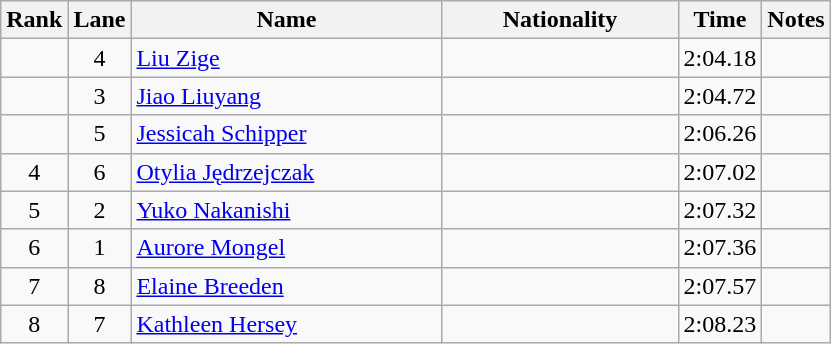<table class="wikitable sortable" style="text-align:center">
<tr>
<th>Rank</th>
<th>Lane</th>
<th width=200>Name</th>
<th width=150>Nationality</th>
<th>Time</th>
<th>Notes</th>
</tr>
<tr>
<td></td>
<td>4</td>
<td align=left><a href='#'>Liu Zige</a></td>
<td align=left></td>
<td>2:04.18</td>
<td></td>
</tr>
<tr>
<td></td>
<td>3</td>
<td align=left><a href='#'>Jiao Liuyang</a></td>
<td align=left></td>
<td>2:04.72</td>
<td></td>
</tr>
<tr>
<td></td>
<td>5</td>
<td align=left><a href='#'>Jessicah Schipper</a></td>
<td align=left></td>
<td>2:06.26</td>
<td></td>
</tr>
<tr>
<td>4</td>
<td>6</td>
<td align=left><a href='#'>Otylia Jędrzejczak</a></td>
<td align=left></td>
<td>2:07.02</td>
<td></td>
</tr>
<tr>
<td>5</td>
<td>2</td>
<td align=left><a href='#'>Yuko Nakanishi</a></td>
<td align=left></td>
<td>2:07.32</td>
<td></td>
</tr>
<tr>
<td>6</td>
<td>1</td>
<td align=left><a href='#'>Aurore Mongel</a></td>
<td align=left></td>
<td>2:07.36</td>
<td></td>
</tr>
<tr>
<td>7</td>
<td>8</td>
<td align=left><a href='#'>Elaine Breeden</a></td>
<td align=left></td>
<td>2:07.57</td>
<td></td>
</tr>
<tr>
<td>8</td>
<td>7</td>
<td align=left><a href='#'>Kathleen Hersey</a></td>
<td align=left></td>
<td>2:08.23</td>
<td></td>
</tr>
</table>
